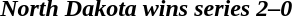<table class="noborder" style="text-align: center; border: none; width: 100%">
<tr>
<th width="97%"><em>North Dakota wins series 2–0</em></th>
<th width="3%"></th>
</tr>
</table>
